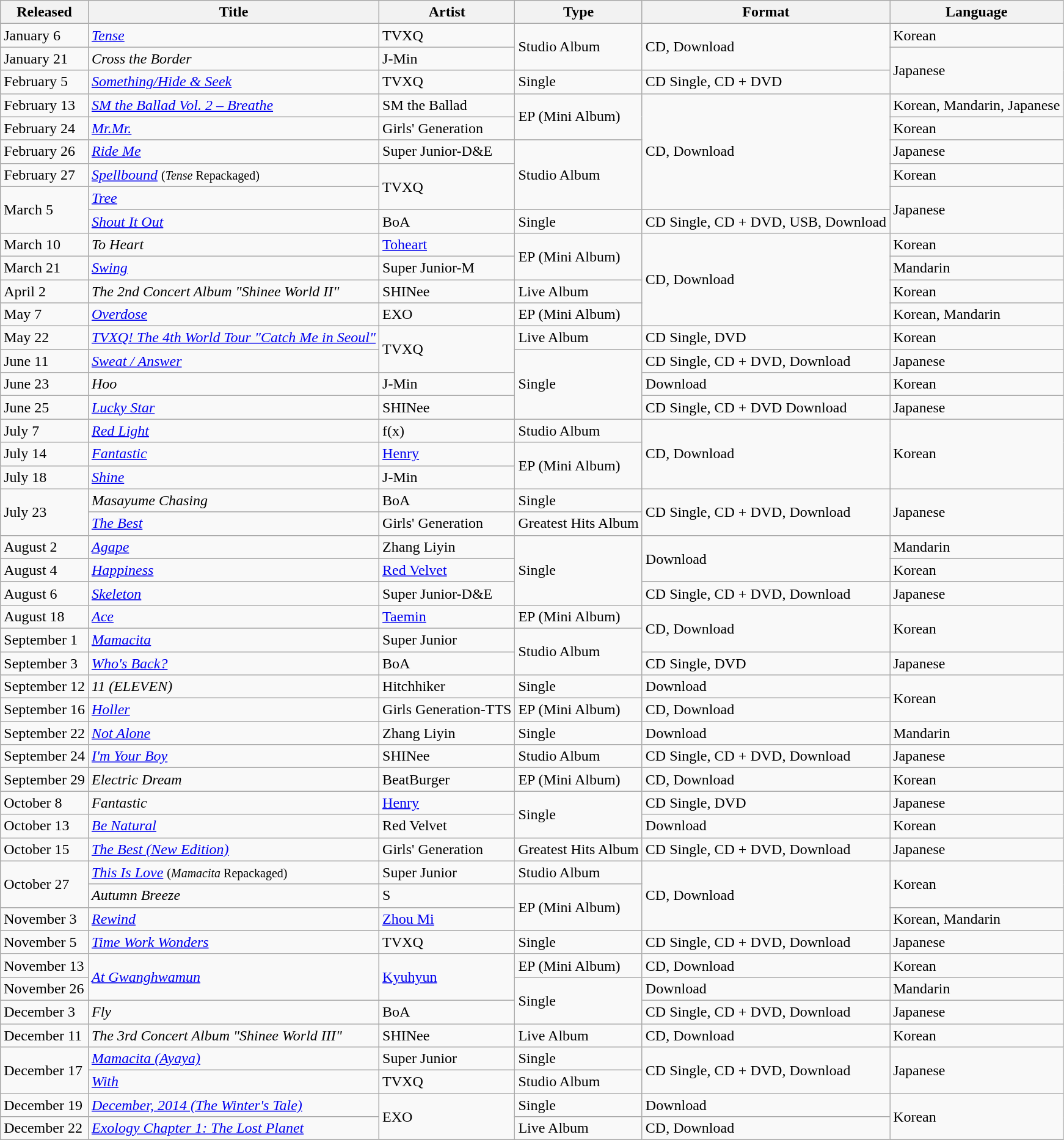<table class="wikitable sortable">
<tr>
<th scope="col">Released</th>
<th scope="col">Title</th>
<th scope="col">Artist</th>
<th scope="col">Type</th>
<th scope="col">Format</th>
<th scope="col">Language</th>
</tr>
<tr>
<td>January 6</td>
<td><em><a href='#'>Tense</a></em></td>
<td>TVXQ</td>
<td rowspan="2">Studio Album</td>
<td rowspan="2">CD, Download</td>
<td>Korean</td>
</tr>
<tr>
<td>January 21</td>
<td><em>Cross the Border</em></td>
<td>J-Min</td>
<td rowspan="2">Japanese</td>
</tr>
<tr>
<td>February 5</td>
<td><em><a href='#'>Something/Hide & Seek</a></em></td>
<td>TVXQ</td>
<td>Single</td>
<td>CD Single, CD + DVD</td>
</tr>
<tr>
<td>February 13</td>
<td><em><a href='#'>SM the Ballad Vol. 2 – Breathe</a></em></td>
<td>SM the Ballad</td>
<td rowspan="2">EP (Mini Album)</td>
<td rowspan="5">CD, Download</td>
<td>Korean, Mandarin, Japanese</td>
</tr>
<tr>
<td>February 24</td>
<td><em><a href='#'>Mr.Mr.</a></em></td>
<td>Girls' Generation</td>
<td>Korean</td>
</tr>
<tr>
<td>February 26</td>
<td><em><a href='#'>Ride Me</a></em></td>
<td>Super Junior-D&E</td>
<td rowspan="3">Studio Album</td>
<td>Japanese</td>
</tr>
<tr>
<td>February 27</td>
<td><em><a href='#'>Spellbound</a></em> <small>(<em>Tense</em> Repackaged)</small></td>
<td rowspan="2">TVXQ</td>
<td>Korean</td>
</tr>
<tr>
<td rowspan="2">March 5</td>
<td><em><a href='#'>Tree</a></em></td>
<td rowspan="2">Japanese</td>
</tr>
<tr>
<td><em><a href='#'>Shout It Out</a></em></td>
<td>BoA</td>
<td>Single</td>
<td>CD Single, CD + DVD, USB, Download</td>
</tr>
<tr>
<td>March 10</td>
<td><em>To Heart</em></td>
<td><a href='#'>Toheart</a></td>
<td rowspan="2">EP (Mini Album)</td>
<td rowspan="4">CD, Download</td>
<td>Korean</td>
</tr>
<tr>
<td>March 21</td>
<td><em><a href='#'>Swing</a></em></td>
<td>Super Junior-M</td>
<td>Mandarin</td>
</tr>
<tr>
<td>April 2</td>
<td><em>The 2nd Concert Album "Shinee World II"</em></td>
<td>SHINee</td>
<td>Live Album</td>
<td>Korean</td>
</tr>
<tr>
<td>May 7</td>
<td><em><a href='#'>Overdose</a></em></td>
<td>EXO</td>
<td>EP (Mini Album)</td>
<td>Korean, Mandarin</td>
</tr>
<tr>
<td>May 22</td>
<td><em><a href='#'>TVXQ! The 4th World Tour "Catch Me in Seoul"</a></em></td>
<td rowspan="2">TVXQ</td>
<td>Live Album</td>
<td>CD Single, DVD</td>
<td>Korean</td>
</tr>
<tr>
<td>June 11</td>
<td><em><a href='#'>Sweat / Answer</a></em></td>
<td rowspan="3">Single</td>
<td>CD Single, CD + DVD, Download</td>
<td>Japanese</td>
</tr>
<tr>
<td>June 23</td>
<td><em>Hoo</em></td>
<td>J-Min</td>
<td>Download</td>
<td>Korean</td>
</tr>
<tr>
<td>June 25</td>
<td><em><a href='#'>Lucky Star</a></em></td>
<td>SHINee</td>
<td>CD Single, CD + DVD Download</td>
<td>Japanese</td>
</tr>
<tr>
<td>July 7</td>
<td><em><a href='#'>Red Light</a></em></td>
<td>f(x)</td>
<td>Studio Album</td>
<td rowspan="3">CD, Download</td>
<td rowspan="3">Korean</td>
</tr>
<tr>
<td>July 14</td>
<td><em><a href='#'>Fantastic</a></em></td>
<td><a href='#'>Henry</a></td>
<td rowspan="2">EP (Mini Album)</td>
</tr>
<tr>
<td>July 18</td>
<td><em><a href='#'>Shine</a></em></td>
<td>J-Min</td>
</tr>
<tr>
<td rowspan="2">July 23</td>
<td><em>Masayume Chasing</em></td>
<td>BoA</td>
<td>Single</td>
<td rowspan="2">CD Single, CD + DVD, Download</td>
<td rowspan="2">Japanese</td>
</tr>
<tr>
<td><em><a href='#'>The Best</a></em></td>
<td>Girls' Generation</td>
<td>Greatest Hits Album</td>
</tr>
<tr>
<td>August 2</td>
<td><em><a href='#'>Agape</a></em></td>
<td>Zhang Liyin</td>
<td rowspan="3">Single</td>
<td rowspan="2">Download</td>
<td>Mandarin</td>
</tr>
<tr>
<td>August 4</td>
<td><em><a href='#'>Happiness</a></em></td>
<td><a href='#'>Red Velvet</a></td>
<td>Korean</td>
</tr>
<tr>
<td>August 6</td>
<td><em><a href='#'>Skeleton</a></em></td>
<td>Super Junior-D&E</td>
<td>CD Single, CD + DVD, Download</td>
<td>Japanese</td>
</tr>
<tr>
<td>August 18</td>
<td><em><a href='#'>Ace</a></em></td>
<td><a href='#'>Taemin</a></td>
<td>EP (Mini Album)</td>
<td rowspan="2">CD, Download</td>
<td rowspan="2">Korean</td>
</tr>
<tr>
<td>September 1</td>
<td><em><a href='#'>Mamacita</a></em></td>
<td>Super Junior</td>
<td rowspan="2">Studio Album</td>
</tr>
<tr>
<td>September 3</td>
<td><em><a href='#'>Who's Back?</a></em></td>
<td>BoA</td>
<td>CD Single, DVD</td>
<td>Japanese</td>
</tr>
<tr>
<td>September 12</td>
<td><em>11 (ELEVEN)</em></td>
<td>Hitchhiker</td>
<td>Single</td>
<td>Download</td>
<td rowspan="2">Korean</td>
</tr>
<tr>
<td>September 16</td>
<td><em><a href='#'>Holler</a></em></td>
<td>Girls Generation-TTS</td>
<td>EP (Mini Album)</td>
<td>CD, Download</td>
</tr>
<tr>
<td>September 22</td>
<td><em><a href='#'>Not Alone</a></em></td>
<td>Zhang Liyin</td>
<td>Single</td>
<td>Download</td>
<td>Mandarin</td>
</tr>
<tr>
<td>September 24</td>
<td><em><a href='#'>I'm Your Boy</a></em></td>
<td>SHINee</td>
<td>Studio Album</td>
<td>CD Single, CD + DVD, Download</td>
<td>Japanese</td>
</tr>
<tr>
<td>September 29</td>
<td><em>Electric Dream</em></td>
<td>BeatBurger</td>
<td>EP (Mini Album)</td>
<td>CD, Download</td>
<td>Korean</td>
</tr>
<tr>
<td>October 8</td>
<td><em>Fantastic</em></td>
<td><a href='#'>Henry</a></td>
<td rowspan="2">Single</td>
<td>CD Single, DVD</td>
<td>Japanese</td>
</tr>
<tr>
<td>October 13</td>
<td><em><a href='#'>Be Natural</a></em></td>
<td>Red Velvet</td>
<td>Download</td>
<td>Korean</td>
</tr>
<tr>
<td>October 15</td>
<td><em><a href='#'>The Best (New Edition)</a></em></td>
<td>Girls' Generation</td>
<td>Greatest Hits Album</td>
<td>CD Single, CD + DVD, Download</td>
<td>Japanese</td>
</tr>
<tr>
<td rowspan="2">October 27</td>
<td><em><a href='#'>This Is Love</a></em> <small>(<em>Mamacita</em> Repackaged)</small></td>
<td>Super Junior</td>
<td>Studio Album</td>
<td rowspan="3">CD, Download</td>
<td rowspan="2">Korean</td>
</tr>
<tr>
<td><em>Autumn Breeze</em></td>
<td>S</td>
<td rowspan="2">EP (Mini Album)</td>
</tr>
<tr>
<td>November 3</td>
<td><em><a href='#'>Rewind</a></em></td>
<td><a href='#'>Zhou Mi</a></td>
<td>Korean, Mandarin</td>
</tr>
<tr>
<td>November 5</td>
<td><em><a href='#'>Time Work Wonders</a></em></td>
<td>TVXQ</td>
<td>Single</td>
<td>CD Single, CD + DVD, Download</td>
<td>Japanese</td>
</tr>
<tr>
<td>November 13</td>
<td rowspan="2"><em><a href='#'>At Gwanghwamun</a></em></td>
<td rowspan="2"><a href='#'>Kyuhyun</a></td>
<td>EP (Mini Album)</td>
<td>CD, Download</td>
<td>Korean</td>
</tr>
<tr>
<td>November 26</td>
<td rowspan="2">Single</td>
<td>Download</td>
<td>Mandarin</td>
</tr>
<tr>
<td>December 3</td>
<td><em>Fly</em></td>
<td>BoA</td>
<td>CD Single, CD + DVD, Download</td>
<td>Japanese</td>
</tr>
<tr>
<td>December 11</td>
<td><em>The 3rd Concert Album "Shinee World III"</em></td>
<td>SHINee</td>
<td>Live Album</td>
<td>CD, Download</td>
<td>Korean</td>
</tr>
<tr>
<td rowspan="2">December 17</td>
<td><em><a href='#'>Mamacita (Ayaya)</a></em></td>
<td>Super Junior</td>
<td>Single</td>
<td rowspan="2">CD Single, CD + DVD, Download</td>
<td rowspan="2">Japanese</td>
</tr>
<tr>
<td><em><a href='#'>With</a></em></td>
<td>TVXQ</td>
<td>Studio Album</td>
</tr>
<tr>
<td>December 19</td>
<td><em><a href='#'>December, 2014 (The Winter's Tale)</a></em></td>
<td rowspan="2">EXO</td>
<td>Single</td>
<td>Download</td>
<td rowspan="2">Korean</td>
</tr>
<tr>
<td>December 22</td>
<td><em><a href='#'>Exology Chapter 1: The Lost Planet</a></em></td>
<td>Live Album</td>
<td>CD, Download</td>
</tr>
</table>
